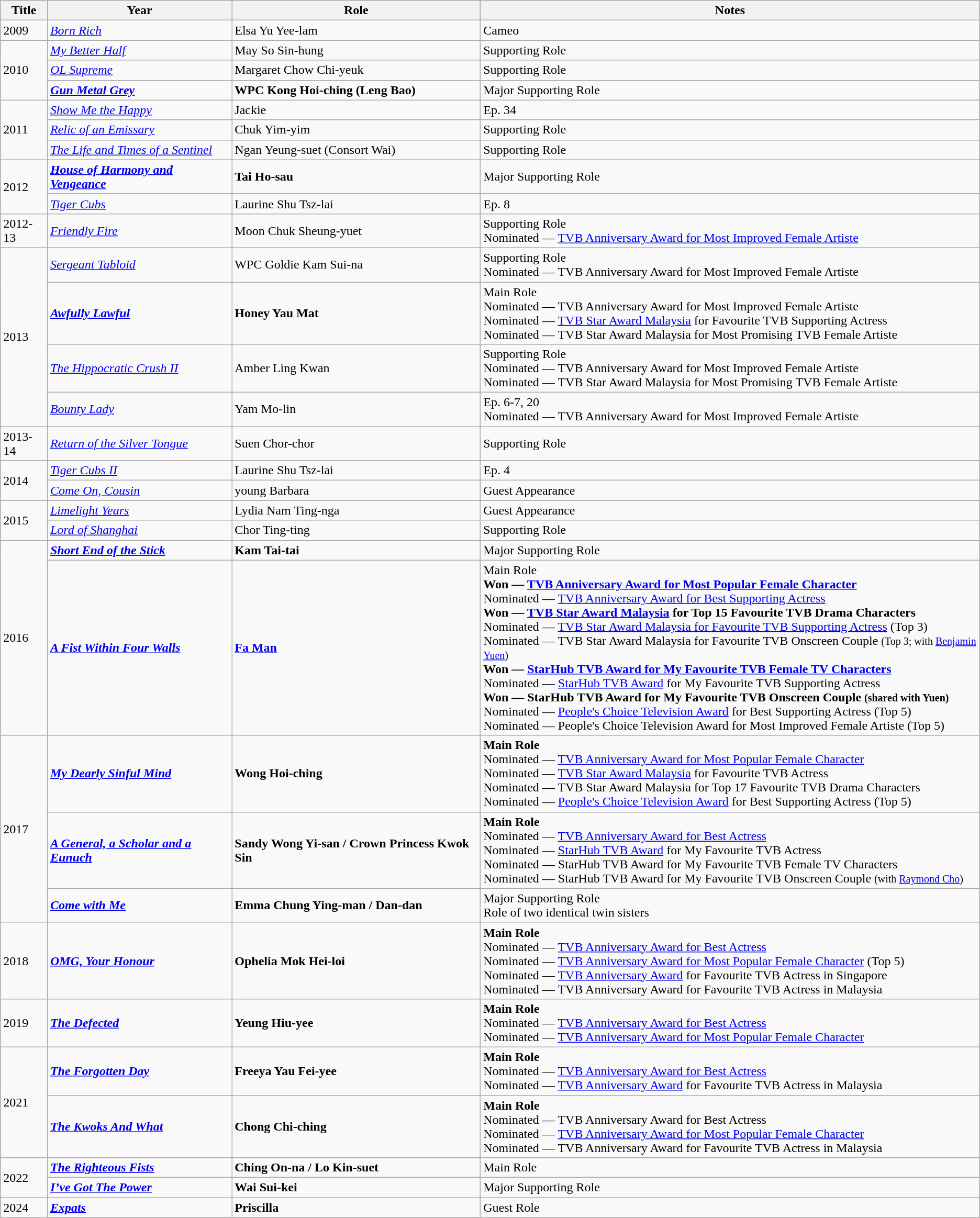<table class="wikitable plainrowheaders sortable">
<tr>
<th scope="col">Title</th>
<th scope="col">Year</th>
<th scope="col">Role</th>
<th scope="col" class="unsortable">Notes</th>
</tr>
<tr>
<td>2009</td>
<td><em><a href='#'>Born Rich</a></em></td>
<td>Elsa Yu Yee-lam</td>
<td>Cameo</td>
</tr>
<tr>
<td rowspan=3>2010</td>
<td><em><a href='#'>My Better Half</a></em></td>
<td>May So Sin-hung</td>
<td>Supporting Role</td>
</tr>
<tr>
<td><em><a href='#'>OL Supreme</a></em></td>
<td>Margaret Chow Chi-yeuk</td>
<td>Supporting Role</td>
</tr>
<tr>
<td><strong><em><a href='#'>Gun Metal Grey</a></em></strong></td>
<td><strong>WPC Kong Hoi-ching (Leng Bao)</strong></td>
<td>Major Supporting Role</td>
</tr>
<tr>
<td rowspan=3>2011</td>
<td><em><a href='#'>Show Me the Happy</a></em></td>
<td>Jackie</td>
<td>Ep. 34</td>
</tr>
<tr>
<td><em><a href='#'>Relic of an Emissary</a></em></td>
<td>Chuk Yim-yim</td>
<td>Supporting Role</td>
</tr>
<tr>
<td><em><a href='#'>The Life and Times of a Sentinel</a></em></td>
<td>Ngan Yeung-suet (Consort Wai)</td>
<td>Supporting Role</td>
</tr>
<tr>
<td rowspan=2>2012</td>
<td><strong><em><a href='#'>House of Harmony and Vengeance</a></em></strong></td>
<td><strong>Tai Ho-sau</strong></td>
<td>Major Supporting Role</td>
</tr>
<tr>
<td><em><a href='#'>Tiger Cubs</a></em></td>
<td>Laurine Shu Tsz-lai</td>
<td>Ep. 8</td>
</tr>
<tr>
<td>2012-13</td>
<td><em><a href='#'>Friendly Fire</a></em></td>
<td>Moon Chuk Sheung-yuet</td>
<td>Supporting Role <br> Nominated — <a href='#'>TVB Anniversary Award for Most Improved Female Artiste</a></td>
</tr>
<tr>
<td rowspan=4>2013</td>
<td><em><a href='#'>Sergeant Tabloid</a></em></td>
<td>WPC Goldie Kam Sui-na</td>
<td>Supporting Role <br> Nominated — TVB Anniversary Award for Most Improved Female Artiste</td>
</tr>
<tr>
<td><strong><em><a href='#'>Awfully Lawful</a></em></strong></td>
<td><strong>Honey Yau Mat</strong></td>
<td>Main Role <br> Nominated — TVB Anniversary Award for Most Improved Female Artiste <br> Nominated — <a href='#'>TVB Star Award Malaysia</a> for Favourite TVB Supporting Actress <br> Nominated — TVB Star Award Malaysia for Most Promising TVB Female Artiste</td>
</tr>
<tr>
<td><em><a href='#'>The Hippocratic Crush II</a></em></td>
<td>Amber Ling Kwan</td>
<td>Supporting Role <br> Nominated — TVB Anniversary Award for Most Improved Female Artiste <br> Nominated — TVB Star Award Malaysia for Most Promising TVB Female Artiste</td>
</tr>
<tr>
<td><em><a href='#'>Bounty Lady</a></em></td>
<td>Yam Mo-lin</td>
<td>Ep. 6-7, 20 <br> Nominated — TVB Anniversary Award for Most Improved Female Artiste</td>
</tr>
<tr>
<td>2013-14</td>
<td><em><a href='#'>Return of the Silver Tongue</a></em></td>
<td>Suen Chor-chor</td>
<td>Supporting Role</td>
</tr>
<tr>
<td rowspan=2>2014</td>
<td><em><a href='#'>Tiger Cubs II</a></em></td>
<td>Laurine Shu Tsz-lai</td>
<td>Ep. 4</td>
</tr>
<tr>
<td><em><a href='#'>Come On, Cousin</a></em></td>
<td>young Barbara</td>
<td>Guest Appearance</td>
</tr>
<tr>
<td rowspan="2">2015</td>
<td><em><a href='#'>Limelight Years</a></em></td>
<td>Lydia Nam Ting-nga</td>
<td>Guest Appearance</td>
</tr>
<tr>
<td><em><a href='#'>Lord of Shanghai</a></em></td>
<td>Chor Ting-ting</td>
<td>Supporting Role</td>
</tr>
<tr>
<td rowspan="2">2016</td>
<td><strong><em><a href='#'>Short End of the Stick</a></em></strong></td>
<td><strong>Kam Tai-tai</strong></td>
<td>Major Supporting Role</td>
</tr>
<tr>
<td><strong><em><a href='#'>A Fist Within Four Walls</a></em></strong></td>
<td><strong><a href='#'>Fa Man</a></strong></td>
<td>Main Role <br> <strong>Won — <a href='#'>TVB Anniversary Award for Most Popular Female Character</a></strong> <br> Nominated — <a href='#'>TVB Anniversary Award for Best Supporting Actress</a> <br> <strong>Won — <a href='#'> TVB Star Award Malaysia</a> for Top 15 Favourite TVB Drama Characters</strong> <br> Nominated — <a href='#'>TVB Star Award Malaysia for Favourite TVB Supporting Actress</a> (Top 3) <br> Nominated — TVB Star Award Malaysia for Favourite TVB Onscreen Couple <small>(Top 3; with <a href='#'>Benjamin Yuen</a>)</small> <br> <strong>Won — <a href='#'>StarHub TVB Award for My Favourite TVB Female TV Characters</a></strong> <br> Nominated — <a href='#'>StarHub TVB Award</a> for My Favourite TVB Supporting Actress <br> <strong>Won — StarHub TVB Award for My Favourite TVB Onscreen Couple <small>(shared with Yuen)</small> </strong><br> Nominated — <a href='#'>People's Choice Television Award</a> for Best Supporting Actress (Top 5) <br> Nominated — People's Choice Television Award for Most Improved Female Artiste (Top 5)</td>
</tr>
<tr>
<td rowspan=3>2017</td>
<td><strong><em><a href='#'>My Dearly Sinful Mind</a></em></strong></td>
<td><strong>Wong Hoi-ching</strong></td>
<td><strong>Main Role</strong> <br> Nominated — <a href='#'>TVB Anniversary Award for Most Popular Female Character</a> <br> Nominated — <a href='#'>TVB Star Award Malaysia</a> for Favourite TVB Actress <br> Nominated — TVB Star Award Malaysia for Top 17 Favourite TVB Drama Characters <br> Nominated — <a href='#'>People's Choice Television Award</a> for Best Supporting Actress (Top 5)</td>
</tr>
<tr>
<td><strong><em><a href='#'>A General, a Scholar and a Eunuch</a></em></strong></td>
<td><strong>Sandy Wong Yi-san / Crown Princess Kwok Sin</strong></td>
<td><strong>Main Role</strong> <br> Nominated — <a href='#'>TVB Anniversary Award for Best Actress</a> <br> Nominated — <a href='#'>StarHub TVB Award</a> for My Favourite TVB Actress <br> Nominated — StarHub TVB Award for My Favourite TVB Female TV Characters <br> Nominated — StarHub TVB Award for My Favourite TVB Onscreen Couple <small>(with <a href='#'>Raymond Cho</a>)</small></td>
</tr>
<tr>
<td><strong><em><a href='#'>Come with Me</a></em></strong></td>
<td><strong>Emma Chung Ying-man / Dan-dan</strong></td>
<td>Major Supporting Role <br> Role of two identical twin sisters</td>
</tr>
<tr>
<td>2018</td>
<td><strong><em><a href='#'>OMG, Your Honour</a></em></strong></td>
<td><strong>Ophelia Mok Hei-loi</strong></td>
<td><strong>Main Role</strong> <br> Nominated — <a href='#'>TVB Anniversary Award for Best Actress</a> <br> Nominated — <a href='#'>TVB Anniversary Award for Most Popular Female Character</a> (Top 5) <br>Nominated — <a href='#'>TVB Anniversary Award</a> for Favourite TVB Actress in Singapore <br>Nominated — TVB Anniversary Award for Favourite TVB Actress in Malaysia</td>
</tr>
<tr>
<td>2019</td>
<td><strong><em><a href='#'>The Defected</a></em></strong></td>
<td><strong>Yeung Hiu-yee</strong></td>
<td><strong>Main Role</strong> <br> Nominated — <a href='#'>TVB Anniversary Award for Best Actress</a> <br> Nominated — <a href='#'>TVB Anniversary Award for Most Popular Female Character</a></td>
</tr>
<tr>
<td rowspan=2>2021</td>
<td><strong><em><a href='#'>The Forgotten Day</a></em></strong></td>
<td><strong>Freeya Yau Fei-yee</strong></td>
<td><strong>Main Role</strong> <br> Nominated — <a href='#'>TVB Anniversary Award for Best Actress</a> <br>Nominated — <a href='#'>TVB Anniversary Award</a> for Favourite TVB Actress in Malaysia</td>
</tr>
<tr>
<td><strong><em><a href='#'>The Kwoks And What</a></em></strong></td>
<td><strong>Chong Chi-ching</strong></td>
<td><strong>Main Role</strong> <br> Nominated — TVB Anniversary Award for Best Actress <br> Nominated — <a href='#'>TVB Anniversary Award for Most Popular Female Character</a> <br> Nominated — TVB Anniversary Award for Favourite TVB Actress in Malaysia</td>
</tr>
<tr>
<td rowspan=2>2022</td>
<td><strong><em><a href='#'>The Righteous Fists</a></em></strong></td>
<td><strong>Ching On-na / Lo Kin-suet</strong></td>
<td>Main Role</td>
</tr>
<tr>
<td><strong><em><a href='#'>I’ve Got The Power</a></em></strong></td>
<td><strong>Wai Sui-kei</strong></td>
<td>Major Supporting Role</td>
</tr>
<tr>
<td>2024</td>
<td><strong><em><a href='#'>Expats</a></em></strong></td>
<td><strong>Priscilla</strong></td>
<td>Guest Role</td>
</tr>
</table>
